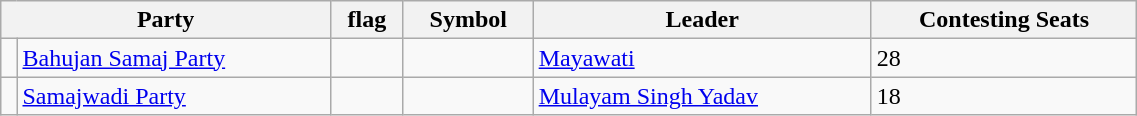<table class="wikitable" width="60%">
<tr>
<th colspan="2">Party</th>
<th>flag</th>
<th>Symbol</th>
<th>Leader</th>
<th>Contesting Seats</th>
</tr>
<tr>
<td></td>
<td><a href='#'>Bahujan Samaj Party</a></td>
<td></td>
<td></td>
<td><a href='#'>Mayawati</a></td>
<td>28</td>
</tr>
<tr>
<td></td>
<td><a href='#'>Samajwadi Party</a></td>
<td></td>
<td></td>
<td><a href='#'>Mulayam Singh Yadav</a></td>
<td>18</td>
</tr>
</table>
